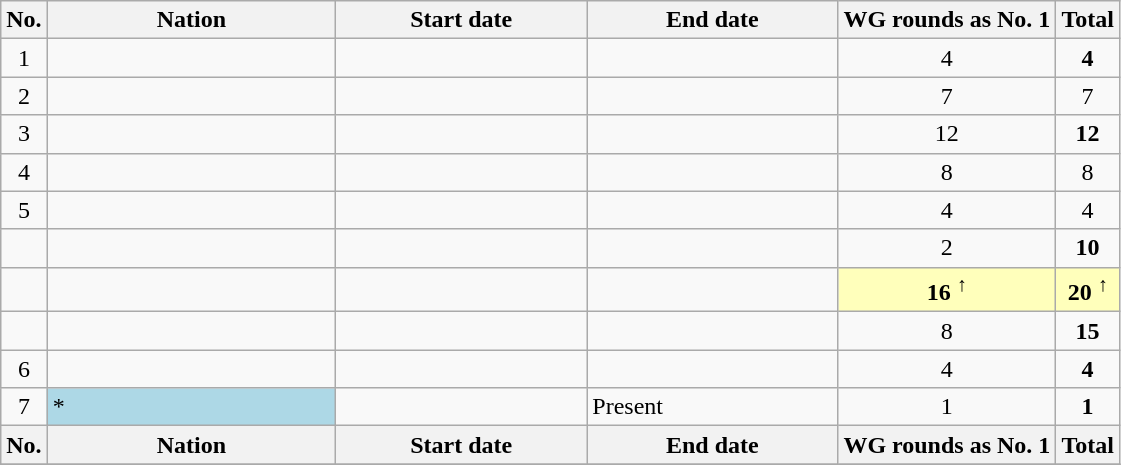<table class="sortable wikitable">
<tr>
<th>No.</th>
<th width=185>Nation</th>
<th width=160>Start date</th>
<th width=160>End date</th>
<th>WG rounds as No. 1</th>
<th>Total</th>
</tr>
<tr>
<td align=center>1</td>
<td></td>
<td></td>
<td></td>
<td align=center>4</td>
<td align=center><strong>4</strong></td>
</tr>
<tr>
<td align=center>2</td>
<td></td>
<td></td>
<td></td>
<td align=center>7</td>
<td align=center>7</td>
</tr>
<tr>
<td align=center>3</td>
<td></td>
<td></td>
<td></td>
<td align=center>12</td>
<td align=center><strong>12</strong></td>
</tr>
<tr>
<td align=center>4</td>
<td></td>
<td></td>
<td></td>
<td align=center>8</td>
<td align=center>8</td>
</tr>
<tr>
<td align=center>5</td>
<td></td>
<td></td>
<td></td>
<td align=center>4</td>
<td align=center>4</td>
</tr>
<tr>
<td></td>
<td> </td>
<td></td>
<td></td>
<td align=center>2</td>
<td align=center><strong>10</strong></td>
</tr>
<tr>
<td></td>
<td> </td>
<td></td>
<td></td>
<td align=center bgcolor=ffffbb><strong>16 <sup>↑</sup></strong></td>
<td align=center bgcolor=ffffbb><strong>20 <sup>↑</sup></strong></td>
</tr>
<tr>
<td></td>
<td> </td>
<td></td>
<td></td>
<td align=center>8</td>
<td align=center><strong>15</strong></td>
</tr>
<tr>
<td align=center>6</td>
<td></td>
<td></td>
<td></td>
<td align=center>4</td>
<td align=center><strong>4</strong></td>
</tr>
<tr>
<td align=center>7</td>
<td bgcolor=lightblue> *</td>
<td></td>
<td>Present</td>
<td align=center>1</td>
<td align=center><strong>1</strong></td>
</tr>
<tr>
<th>No.</th>
<th width=185>Nation</th>
<th width=160>Start date</th>
<th width=160>End date</th>
<th>WG rounds as No. 1</th>
<th>Total</th>
</tr>
<tr>
</tr>
</table>
